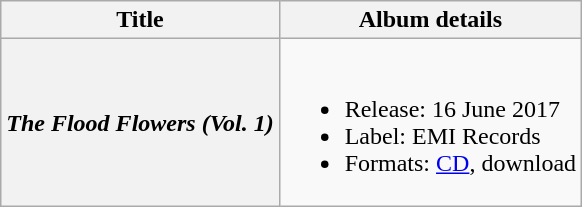<table class="wikitable plainrowheaders">
<tr>
<th>Title</th>
<th>Album details</th>
</tr>
<tr>
<th scope="row"><em>The Flood Flowers (Vol. 1)</em></th>
<td><br><ul><li>Release: 16 June 2017</li><li>Label: EMI Records</li><li>Formats: <a href='#'>CD</a>, download</li></ul></td>
</tr>
</table>
